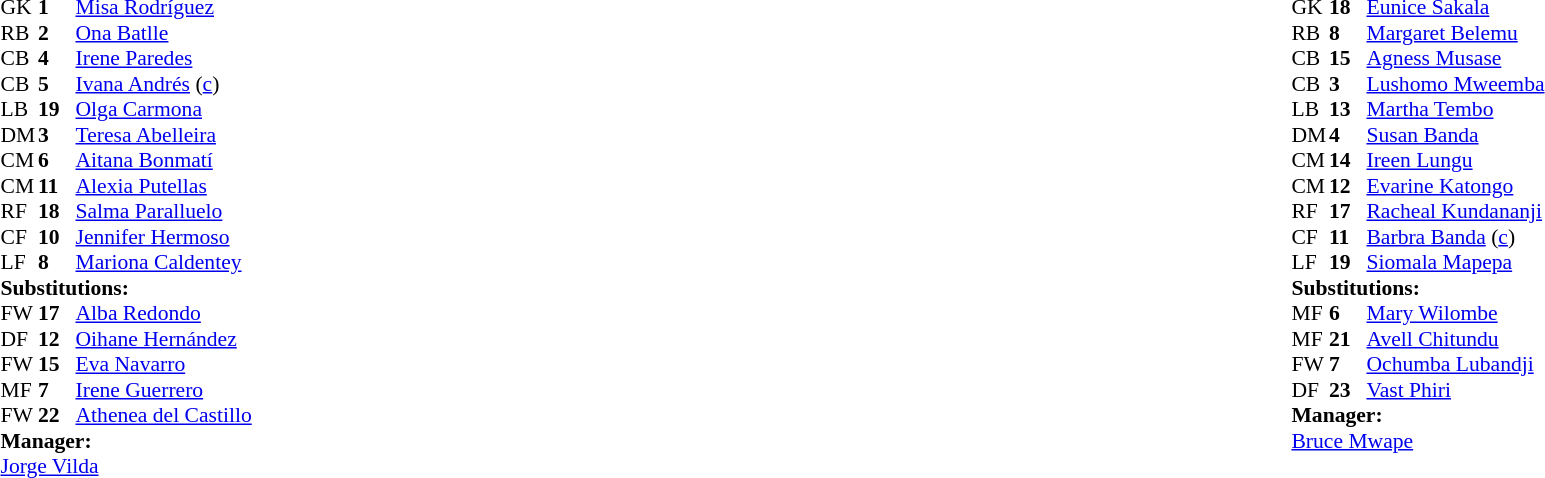<table width="100%">
<tr>
<td valign="top" width="40%"><br><table style="font-size:90%" cellspacing="0" cellpadding="0">
<tr>
<th width=25></th>
<th width=25></th>
</tr>
<tr>
<td>GK</td>
<td><strong>1</strong></td>
<td><a href='#'>Misa Rodríguez</a></td>
</tr>
<tr>
<td>RB</td>
<td><strong>2</strong></td>
<td><a href='#'>Ona Batlle</a></td>
<td></td>
<td></td>
</tr>
<tr>
<td>CB</td>
<td><strong>4</strong></td>
<td><a href='#'>Irene Paredes</a></td>
</tr>
<tr>
<td>CB</td>
<td><strong>5</strong></td>
<td><a href='#'>Ivana Andrés</a> (<a href='#'>c</a>)</td>
</tr>
<tr>
<td>LB</td>
<td><strong>19</strong></td>
<td><a href='#'>Olga Carmona</a></td>
</tr>
<tr>
<td>DM</td>
<td><strong>3</strong></td>
<td><a href='#'>Teresa Abelleira</a></td>
</tr>
<tr>
<td>CM</td>
<td><strong>6</strong></td>
<td><a href='#'>Aitana Bonmatí</a></td>
<td></td>
<td></td>
</tr>
<tr>
<td>CM</td>
<td><strong>11</strong></td>
<td><a href='#'>Alexia Putellas</a></td>
<td></td>
<td></td>
</tr>
<tr>
<td>RF</td>
<td><strong>18</strong></td>
<td><a href='#'>Salma Paralluelo</a></td>
<td></td>
<td></td>
</tr>
<tr>
<td>CF</td>
<td><strong>10</strong></td>
<td><a href='#'>Jennifer Hermoso</a></td>
</tr>
<tr>
<td>LF</td>
<td><strong>8</strong></td>
<td><a href='#'>Mariona Caldentey</a></td>
<td></td>
<td></td>
</tr>
<tr>
<td colspan=3><strong>Substitutions:</strong></td>
</tr>
<tr>
<td>FW</td>
<td><strong>17</strong></td>
<td><a href='#'>Alba Redondo</a></td>
<td></td>
<td></td>
</tr>
<tr>
<td>DF</td>
<td><strong>12</strong></td>
<td><a href='#'>Oihane Hernández</a></td>
<td></td>
<td></td>
</tr>
<tr>
<td>FW</td>
<td><strong>15</strong></td>
<td><a href='#'>Eva Navarro</a></td>
<td></td>
<td></td>
</tr>
<tr>
<td>MF</td>
<td><strong>7</strong></td>
<td><a href='#'>Irene Guerrero</a></td>
<td></td>
<td></td>
</tr>
<tr>
<td>FW</td>
<td><strong>22</strong></td>
<td><a href='#'>Athenea del Castillo</a></td>
<td></td>
<td></td>
</tr>
<tr>
<td colspan=3><strong>Manager:</strong></td>
</tr>
<tr>
<td colspan=3><a href='#'>Jorge Vilda</a></td>
</tr>
</table>
</td>
<td valign="top"></td>
<td valign="top" width="50%"><br><table style="font-size:90%; margin:auto" cellspacing="0" cellpadding="0">
<tr>
<th width=25></th>
<th width=25></th>
</tr>
<tr>
<td>GK</td>
<td><strong>18</strong></td>
<td><a href='#'>Eunice Sakala</a></td>
</tr>
<tr>
<td>RB</td>
<td><strong>8</strong></td>
<td><a href='#'>Margaret Belemu</a></td>
</tr>
<tr>
<td>CB</td>
<td><strong>15</strong></td>
<td><a href='#'>Agness Musase</a></td>
</tr>
<tr>
<td>CB</td>
<td><strong>3</strong></td>
<td><a href='#'>Lushomo Mweemba</a></td>
<td></td>
<td></td>
</tr>
<tr>
<td>LB</td>
<td><strong>13</strong></td>
<td><a href='#'>Martha Tembo</a></td>
<td></td>
</tr>
<tr>
<td>DM</td>
<td><strong>4</strong></td>
<td><a href='#'>Susan Banda</a></td>
<td></td>
<td></td>
</tr>
<tr>
<td>CM</td>
<td><strong>14</strong></td>
<td><a href='#'>Ireen Lungu</a></td>
</tr>
<tr>
<td>CM</td>
<td><strong>12</strong></td>
<td><a href='#'>Evarine Katongo</a></td>
<td></td>
<td></td>
</tr>
<tr>
<td>RF</td>
<td><strong>17</strong></td>
<td><a href='#'>Racheal Kundananji</a></td>
</tr>
<tr>
<td>CF</td>
<td><strong>11</strong></td>
<td><a href='#'>Barbra Banda</a> (<a href='#'>c</a>)</td>
</tr>
<tr>
<td>LF</td>
<td><strong>19</strong></td>
<td><a href='#'>Siomala Mapepa</a></td>
<td></td>
<td></td>
</tr>
<tr>
<td colspan=3><strong>Substitutions:</strong></td>
</tr>
<tr>
<td>MF</td>
<td><strong>6</strong></td>
<td><a href='#'>Mary Wilombe</a></td>
<td></td>
<td></td>
</tr>
<tr>
<td>MF</td>
<td><strong>21</strong></td>
<td><a href='#'>Avell Chitundu</a></td>
<td></td>
<td></td>
</tr>
<tr>
<td>FW</td>
<td><strong>7</strong></td>
<td><a href='#'>Ochumba Lubandji</a></td>
<td></td>
<td></td>
</tr>
<tr>
<td>DF</td>
<td><strong>23</strong></td>
<td><a href='#'>Vast Phiri</a></td>
<td></td>
<td></td>
</tr>
<tr>
<td colspan=3><strong>Manager:</strong></td>
</tr>
<tr>
<td colspan=3><a href='#'>Bruce Mwape</a></td>
</tr>
</table>
</td>
</tr>
</table>
